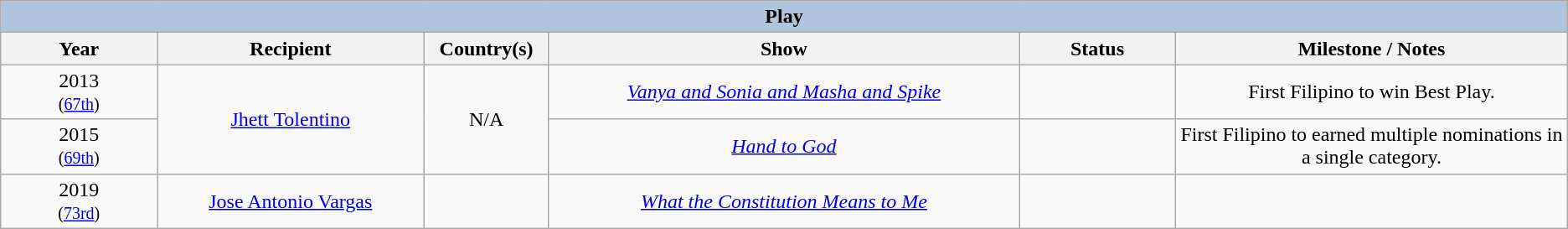<table class="wikitable" style="text-align: center">
<tr>
<th colspan="6" style="background:#B0C4DE;">Play</th>
</tr>
<tr style="background:#ebf5ff;">
<th width="10%">Year</th>
<th width="17%">Recipient</th>
<th width="8%">Country(s)</th>
<th width="30%">Show</th>
<th width="10%">Status</th>
<th width="25%">Milestone / Notes</th>
</tr>
<tr>
<td>2013<br><small>(<a href='#'>67th</a>)</small></td>
<td rowspan="2"><a href='#'>Jhett Tolentino</a></td>
<td rowspan="2">N/A</td>
<td><em><a href='#'>Vanya and Sonia and Masha and Spike</a></em></td>
<td></td>
<td>First Filipino to win Best Play.</td>
</tr>
<tr>
<td>2015<br><small>(<a href='#'>69th</a>)</small></td>
<td><em><a href='#'>Hand to God</a></em></td>
<td></td>
<td>First Filipino to earned multiple nominations in a single category.</td>
</tr>
<tr>
<td>2019<br><small>(<a href='#'>73rd</a>)</small></td>
<td><a href='#'>Jose Antonio Vargas</a></td>
<td></td>
<td><em><a href='#'>What the Constitution Means to Me</a></em></td>
<td></td>
<td></td>
</tr>
</table>
